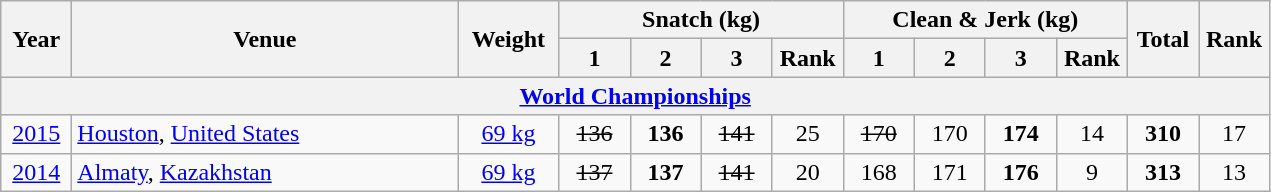<table class = "wikitable" style="text-align:center;">
<tr>
<th rowspan=2 width=40>Year</th>
<th rowspan=2 width=250>Venue</th>
<th rowspan=2 width=60>Weight</th>
<th colspan=4>Snatch (kg)</th>
<th colspan=4>Clean & Jerk (kg)</th>
<th rowspan=2 width=40>Total</th>
<th rowspan=2 width=40>Rank</th>
</tr>
<tr>
<th width=40>1</th>
<th width=40>2</th>
<th width=40>3</th>
<th width=40>Rank</th>
<th width=40>1</th>
<th width=40>2</th>
<th width=40>3</th>
<th width=40>Rank</th>
</tr>
<tr>
<th colspan=13><a href='#'>World Championships</a></th>
</tr>
<tr>
<td><a href='#'>2015</a></td>
<td align=left> <a href='#'>Houston</a>, <a href='#'>United States</a></td>
<td><a href='#'>69 kg</a></td>
<td><s>136</s></td>
<td><strong>136</strong></td>
<td><s>141</s></td>
<td>25</td>
<td><s>170</s></td>
<td>170</td>
<td><strong>174</strong></td>
<td>14</td>
<td><strong>310</strong></td>
<td>17</td>
</tr>
<tr>
<td><a href='#'>2014</a></td>
<td align=left> <a href='#'>Almaty</a>, <a href='#'>Kazakhstan</a></td>
<td><a href='#'>69 kg</a></td>
<td><s>137</s></td>
<td><strong>137</strong></td>
<td><s>141</s></td>
<td>20</td>
<td>168</td>
<td>171</td>
<td><strong>176</strong></td>
<td>9</td>
<td><strong>313</strong></td>
<td>13</td>
</tr>
</table>
